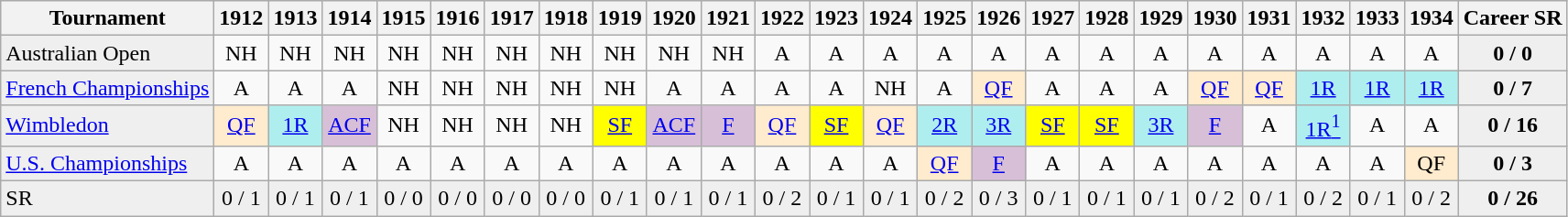<table class="wikitable nowrap">
<tr bgcolor="#efefef">
<th>Tournament</th>
<th>1912</th>
<th>1913</th>
<th>1914</th>
<th>1915</th>
<th>1916</th>
<th>1917</th>
<th>1918</th>
<th>1919</th>
<th>1920</th>
<th>1921</th>
<th>1922</th>
<th>1923</th>
<th>1924</th>
<th>1925</th>
<th>1926</th>
<th>1927</th>
<th>1928</th>
<th>1929</th>
<th>1930</th>
<th>1931</th>
<th>1932</th>
<th>1933</th>
<th>1934</th>
<th>Career SR</th>
</tr>
<tr>
<td style="background:#EFEFEF;">Australian Open</td>
<td align="center">NH</td>
<td align="center">NH</td>
<td align="center">NH</td>
<td align="center">NH</td>
<td align="center">NH</td>
<td align="center">NH</td>
<td align="center">NH</td>
<td align="center">NH</td>
<td align="center">NH</td>
<td align="center">NH</td>
<td align="center">A</td>
<td align="center">A</td>
<td align="center">A</td>
<td align="center">A</td>
<td align="center">A</td>
<td align="center">A</td>
<td align="center">A</td>
<td align="center">A</td>
<td align="center">A</td>
<td align="center">A</td>
<td align="center">A</td>
<td align="center">A</td>
<td align="center">A</td>
<td align="center" style="background:#EFEFEF;"><strong>0 / 0</strong></td>
</tr>
<tr>
<td style="background:#EFEFEF;"><a href='#'>French Championships</a></td>
<td align="center">A</td>
<td align="center">A</td>
<td align="center">A</td>
<td align="center">NH</td>
<td align="center">NH</td>
<td align="center">NH</td>
<td align="center">NH</td>
<td align="center">NH</td>
<td align="center">A</td>
<td align="center">A</td>
<td align="center">A</td>
<td align="center">A</td>
<td align="center">NH</td>
<td align="center">A</td>
<td align="center" style="background:#ffebcd;"><a href='#'>QF</a></td>
<td align="center">A</td>
<td align="center">A</td>
<td align="center">A</td>
<td align="center" style="background:#ffebcd;"><a href='#'>QF</a></td>
<td align="center" style="background:#ffebcd;"><a href='#'>QF</a></td>
<td align="center" style="background:#afeeee;"><a href='#'>1R</a></td>
<td align="center" style="background:#afeeee;"><a href='#'>1R</a></td>
<td align="center" style="background:#afeeee;"><a href='#'>1R</a></td>
<td align="center" style="background:#EFEFEF;"><strong>0 / 7</strong></td>
</tr>
<tr>
<td style="background:#EFEFEF;"><a href='#'>Wimbledon</a></td>
<td align="center" style="background:#ffebcd;"><a href='#'>QF</a></td>
<td align="center" style="background:#afeeee;"><a href='#'>1R</a></td>
<td align="center" style="background:#D8BFD8;"><a href='#'>ACF</a></td>
<td align="center">NH</td>
<td align="center">NH</td>
<td align="center">NH</td>
<td align="center">NH</td>
<td align="center" style="background:yellow;"><a href='#'>SF</a></td>
<td align="center" style="background:#D8BFD8;"><a href='#'>ACF</a></td>
<td align="center" style="background:#D8BFD8;"><a href='#'>F</a></td>
<td align="center" style="background:#ffebcd;"><a href='#'>QF</a></td>
<td align="center" style="background:yellow;"><a href='#'>SF</a></td>
<td align="center" style="background:#ffebcd;"><a href='#'>QF</a></td>
<td align="center" style="background:#afeeee;"><a href='#'>2R</a></td>
<td align="center" style="background:#afeeee;"><a href='#'>3R</a></td>
<td align="center" style="background:yellow;"><a href='#'>SF</a></td>
<td align="center" style="background:yellow;"><a href='#'>SF</a></td>
<td align="center" style="background:#afeeee;"><a href='#'>3R</a></td>
<td align="center" style="background:#D8BFD8;"><a href='#'>F</a></td>
<td align="center">A</td>
<td align="center" style="background:#afeeee;"><a href='#'>1R<sup>1</sup></a></td>
<td align="center">A</td>
<td align="center">A</td>
<td align="center" style="background:#EFEFEF;"><strong>0 / 16</strong></td>
</tr>
<tr>
<td style="background:#EFEFEF;"><a href='#'>U.S. Championships</a></td>
<td align="center">A</td>
<td align="center">A</td>
<td align="center">A</td>
<td align="center">A</td>
<td align="center">A</td>
<td align="center">A</td>
<td align="center">A</td>
<td align="center">A</td>
<td align="center">A</td>
<td align="center">A</td>
<td align="center">A</td>
<td align="center">A</td>
<td align="center">A</td>
<td align="center" style="background:#ffebcd;"><a href='#'>QF</a></td>
<td align="center" style="background:#D8BFD8;"><a href='#'>F</a></td>
<td align="center">A</td>
<td align="center">A</td>
<td align="center">A</td>
<td align="center">A</td>
<td align="center">A</td>
<td align="center">A</td>
<td align="center">A</td>
<td align="center" style="background:#ffebcd;">QF</td>
<td align="center" style="background:#EFEFEF;"><strong>0 / 3</strong></td>
</tr>
<tr>
<td style="background:#EFEFEF;">SR</td>
<td align="center" style="background:#EFEFEF;">0 / 1</td>
<td align="center" style="background:#EFEFEF;">0 / 1</td>
<td align="center" style="background:#EFEFEF;">0 / 1</td>
<td align="center" style="background:#EFEFEF;">0 / 0</td>
<td align="center" style="background:#EFEFEF;">0 / 0</td>
<td align="center" style="background:#EFEFEF;">0 / 0</td>
<td align="center" style="background:#EFEFEF;">0 / 0</td>
<td align="center" style="background:#EFEFEF;">0 / 1</td>
<td align="center" style="background:#EFEFEF;">0 / 1</td>
<td align="center" style="background:#EFEFEF;">0 / 1</td>
<td align="center" style="background:#EFEFEF;">0 / 2</td>
<td align="center" style="background:#EFEFEF;">0 / 1</td>
<td align="center" style="background:#EFEFEF;">0 / 1</td>
<td align="center" style="background:#EFEFEF;">0 / 2</td>
<td align="center" style="background:#EFEFEF;">0 / 3</td>
<td align="center" style="background:#EFEFEF;">0 / 1</td>
<td align="center" style="background:#EFEFEF;">0 / 1</td>
<td align="center" style="background:#EFEFEF;">0 / 1</td>
<td align="center" style="background:#EFEFEF;">0 / 2</td>
<td align="center" style="background:#EFEFEF;">0 / 1</td>
<td align="center" style="background:#EFEFEF;">0 / 2</td>
<td align="center" style="background:#EFEFEF;">0 / 1</td>
<td align="center" style="background:#EFEFEF;">0 / 2</td>
<td align="center" style="background:#EFEFEF;"><strong>0 / 26</strong></td>
</tr>
</table>
